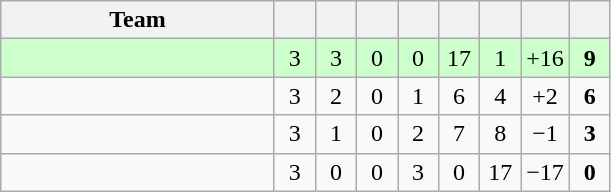<table class="wikitable" style="text-align: center;">
<tr>
<th width="175">Team</th>
<th width="20"></th>
<th width="20"></th>
<th width="20"></th>
<th width="20"></th>
<th width="20"></th>
<th width="20"></th>
<th width="20"></th>
<th width="20"></th>
</tr>
<tr bgcolor=ccffcc>
<td align=left></td>
<td>3</td>
<td>3</td>
<td>0</td>
<td>0</td>
<td>17</td>
<td>1</td>
<td>+16</td>
<td><strong>9</strong></td>
</tr>
<tr>
<td align=left></td>
<td>3</td>
<td>2</td>
<td>0</td>
<td>1</td>
<td>6</td>
<td>4</td>
<td>+2</td>
<td><strong>6</strong></td>
</tr>
<tr>
<td align=left></td>
<td>3</td>
<td>1</td>
<td>0</td>
<td>2</td>
<td>7</td>
<td>8</td>
<td>−1</td>
<td><strong>3</strong></td>
</tr>
<tr>
<td align=left><em></em></td>
<td>3</td>
<td>0</td>
<td>0</td>
<td>3</td>
<td>0</td>
<td>17</td>
<td>−17</td>
<td><strong>0</strong></td>
</tr>
</table>
